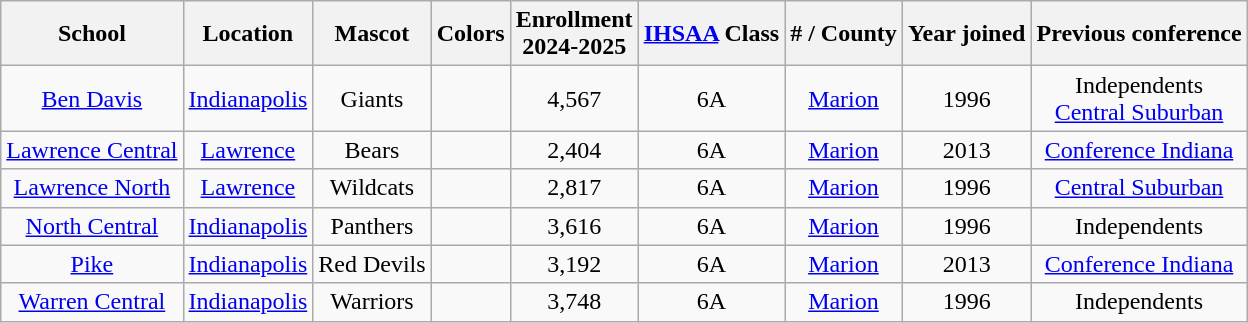<table class="wikitable" style="text-align:center">
<tr>
<th>School</th>
<th>Location</th>
<th>Mascot</th>
<th>Colors</th>
<th>Enrollment  <br> 2024-2025</th>
<th><a href='#'>IHSAA</a> Class</th>
<th># / County</th>
<th>Year joined</th>
<th>Previous conference</th>
</tr>
<tr>
<td><a href='#'>Ben Davis</a></td>
<td><a href='#'>Indianapolis</a></td>
<td>Giants</td>
<td>  </td>
<td>4,567</td>
<td>6A</td>
<td><a href='#'>Marion</a></td>
<td>1996</td>
<td>Independents <br> <a href='#'>Central Suburban</a></td>
</tr>
<tr>
<td><a href='#'>Lawrence Central</a></td>
<td><a href='#'>Lawrence</a></td>
<td>Bears</td>
<td> </td>
<td>2,404</td>
<td>6A</td>
<td><a href='#'>Marion</a></td>
<td>2013</td>
<td><a href='#'>Conference Indiana</a></td>
</tr>
<tr>
<td><a href='#'>Lawrence North</a></td>
<td><a href='#'>Lawrence</a></td>
<td>Wildcats</td>
<td> </td>
<td>2,817</td>
<td>6A</td>
<td><a href='#'>Marion</a></td>
<td>1996</td>
<td><a href='#'>Central Suburban</a></td>
</tr>
<tr>
<td><a href='#'>North Central</a></td>
<td><a href='#'>Indianapolis</a></td>
<td>Panthers</td>
<td>  </td>
<td>3,616</td>
<td>6A</td>
<td><a href='#'>Marion</a></td>
<td>1996</td>
<td>Independents</td>
</tr>
<tr>
<td><a href='#'>Pike</a></td>
<td><a href='#'>Indianapolis</a></td>
<td>Red Devils</td>
<td> </td>
<td>3,192</td>
<td>6A</td>
<td><a href='#'>Marion</a></td>
<td>2013</td>
<td><a href='#'>Conference Indiana</a></td>
</tr>
<tr>
<td><a href='#'>Warren Central</a></td>
<td><a href='#'>Indianapolis</a></td>
<td>Warriors</td>
<td> </td>
<td>3,748</td>
<td>6A</td>
<td><a href='#'>Marion</a></td>
<td>1996</td>
<td>Independents</td>
</tr>
</table>
